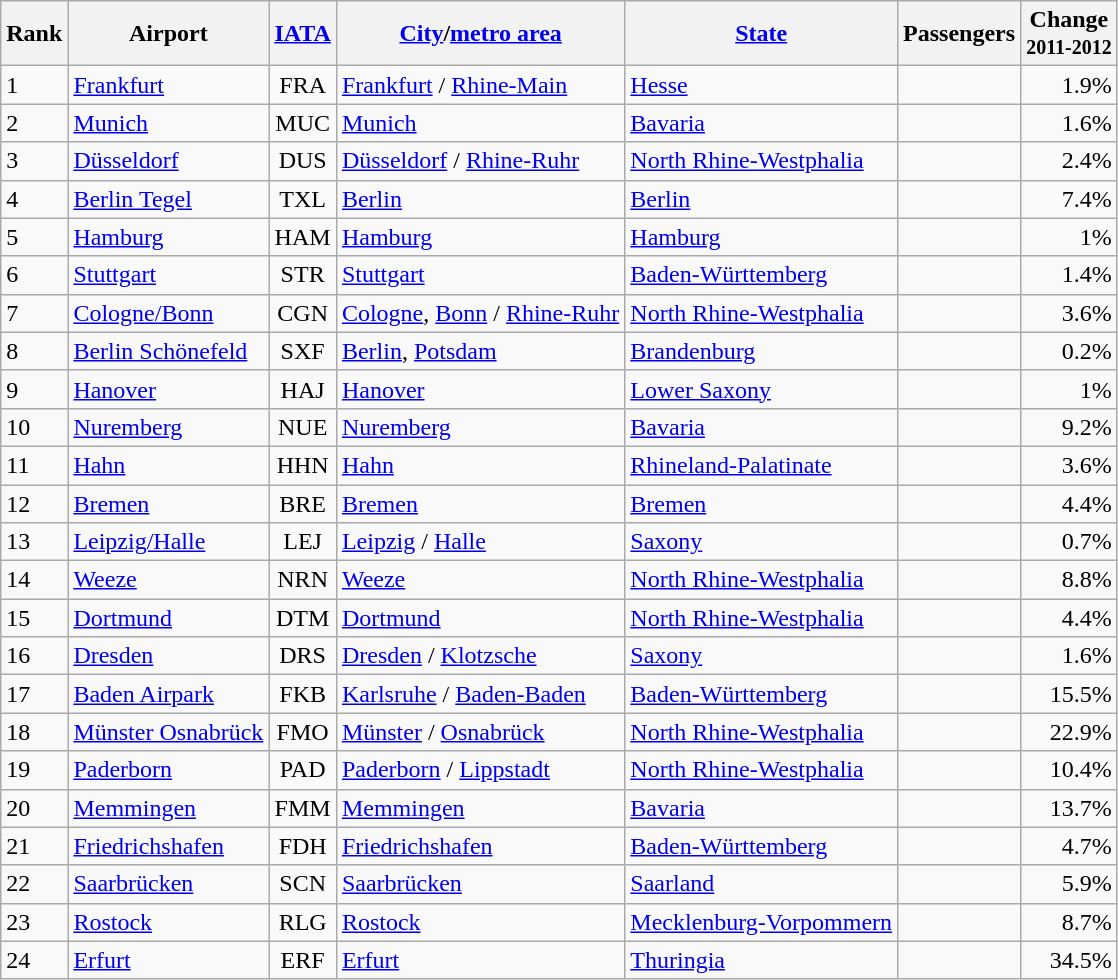<table class="wikitable sortable">
<tr>
<th>Rank</th>
<th>Airport</th>
<th><a href='#'>IATA</a></th>
<th><a href='#'>City</a>/<a href='#'>metro area</a></th>
<th><a href='#'>State</a></th>
<th class="unsortable">Passengers<br></th>
<th class="unsortable">Change<br><small>2011-2012</small></th>
</tr>
<tr>
<td>1</td>
<td><a href='#'>Frankfurt</a></td>
<td style="text-align:center;">FRA</td>
<td><a href='#'>Frankfurt</a> / <a href='#'>Rhine-Main</a></td>
<td><a href='#'>Hesse</a></td>
<td style="text-align:right;"></td>
<td style="text-align:right;">1.9%</td>
</tr>
<tr>
<td>2</td>
<td><a href='#'>Munich</a></td>
<td style="text-align:center;">MUC</td>
<td><a href='#'>Munich</a></td>
<td><a href='#'>Bavaria</a></td>
<td style="text-align:right;"></td>
<td style="text-align:right;">1.6%</td>
</tr>
<tr>
<td>3</td>
<td><a href='#'>Düsseldorf</a></td>
<td style="text-align:center;">DUS</td>
<td><a href='#'>Düsseldorf</a> / <a href='#'>Rhine-Ruhr</a></td>
<td><a href='#'>North Rhine-Westphalia</a></td>
<td style="text-align:right;"></td>
<td style="text-align:right;">2.4%</td>
</tr>
<tr>
<td>4</td>
<td><a href='#'>Berlin Tegel</a></td>
<td style="text-align:center;">TXL</td>
<td><a href='#'>Berlin</a></td>
<td><a href='#'>Berlin</a></td>
<td style="text-align:right;"></td>
<td style="text-align:right;">7.4%</td>
</tr>
<tr>
<td>5</td>
<td><a href='#'>Hamburg</a></td>
<td style="text-align:center;">HAM</td>
<td><a href='#'>Hamburg</a></td>
<td><a href='#'>Hamburg</a></td>
<td style="text-align:right;"></td>
<td style="text-align:right;">1%</td>
</tr>
<tr>
<td>6</td>
<td><a href='#'>Stuttgart</a></td>
<td style="text-align:center;">STR</td>
<td><a href='#'>Stuttgart</a></td>
<td><a href='#'>Baden-Württemberg</a></td>
<td style="text-align:right;"></td>
<td style="text-align:right;">1.4%</td>
</tr>
<tr>
<td>7</td>
<td><a href='#'>Cologne/Bonn</a></td>
<td style="text-align:center;">CGN</td>
<td><a href='#'>Cologne</a>, <a href='#'>Bonn</a> / <a href='#'>Rhine-Ruhr</a></td>
<td><a href='#'>North Rhine-Westphalia</a></td>
<td style="text-align:right;"></td>
<td style="text-align:right;">3.6%</td>
</tr>
<tr>
<td>8</td>
<td><a href='#'>Berlin Schönefeld</a></td>
<td style="text-align:center;">SXF</td>
<td><a href='#'>Berlin</a>, <a href='#'>Potsdam</a></td>
<td><a href='#'>Brandenburg</a></td>
<td style="text-align:right;"></td>
<td style="text-align:right;">0.2%</td>
</tr>
<tr>
<td>9</td>
<td><a href='#'>Hanover</a></td>
<td style="text-align:center;">HAJ</td>
<td><a href='#'>Hanover</a></td>
<td><a href='#'>Lower Saxony</a></td>
<td style="text-align:right;"></td>
<td style="text-align:right;">1%</td>
</tr>
<tr>
<td>10</td>
<td><a href='#'>Nuremberg</a></td>
<td style="text-align:center;">NUE</td>
<td><a href='#'>Nuremberg</a></td>
<td><a href='#'>Bavaria</a></td>
<td style="text-align:right;"></td>
<td style="text-align:right;">9.2%</td>
</tr>
<tr>
<td>11</td>
<td><a href='#'>Hahn</a></td>
<td style="text-align:center;">HHN</td>
<td><a href='#'>Hahn</a></td>
<td><a href='#'>Rhineland-Palatinate</a></td>
<td style="text-align:right;"></td>
<td style="text-align:right;">3.6%</td>
</tr>
<tr>
<td>12</td>
<td><a href='#'>Bremen</a></td>
<td style="text-align:center;">BRE</td>
<td><a href='#'>Bremen</a></td>
<td><a href='#'>Bremen</a></td>
<td style="text-align:right;"></td>
<td style="text-align:right;">4.4%</td>
</tr>
<tr>
<td>13</td>
<td><a href='#'>Leipzig/Halle</a></td>
<td style="text-align:center;">LEJ</td>
<td><a href='#'>Leipzig</a> / <a href='#'>Halle</a></td>
<td><a href='#'>Saxony</a></td>
<td style="text-align:right;"></td>
<td style="text-align:right;">0.7%</td>
</tr>
<tr>
<td>14</td>
<td><a href='#'>Weeze</a></td>
<td style="text-align:center;">NRN</td>
<td><a href='#'>Weeze</a></td>
<td><a href='#'>North Rhine-Westphalia</a></td>
<td style="text-align:right;"></td>
<td style="text-align:right;">8.8%</td>
</tr>
<tr>
<td>15</td>
<td><a href='#'>Dortmund</a></td>
<td style="text-align:center;">DTM</td>
<td><a href='#'>Dortmund</a></td>
<td><a href='#'>North Rhine-Westphalia</a></td>
<td style="text-align:right;"></td>
<td style="text-align:right;">4.4%</td>
</tr>
<tr>
<td>16</td>
<td><a href='#'>Dresden</a></td>
<td style="text-align:center;">DRS</td>
<td><a href='#'>Dresden</a> / <a href='#'>Klotzsche</a></td>
<td><a href='#'>Saxony</a></td>
<td style="text-align:right;"></td>
<td style="text-align:right;">1.6%</td>
</tr>
<tr>
<td>17</td>
<td><a href='#'>Baden Airpark</a></td>
<td style="text-align:center;">FKB</td>
<td><a href='#'>Karlsruhe</a> / <a href='#'>Baden-Baden</a></td>
<td><a href='#'>Baden-Württemberg</a></td>
<td style="text-align:right;"></td>
<td style="text-align:right;">15.5%</td>
</tr>
<tr>
<td>18</td>
<td><a href='#'>Münster Osnabrück</a></td>
<td style="text-align:center;">FMO</td>
<td><a href='#'>Münster</a> / <a href='#'>Osnabrück</a></td>
<td><a href='#'>North Rhine-Westphalia</a></td>
<td style="text-align:right;"></td>
<td style="text-align:right;">22.9%</td>
</tr>
<tr>
<td>19</td>
<td><a href='#'>Paderborn</a></td>
<td style="text-align:center;">PAD</td>
<td><a href='#'>Paderborn</a> / <a href='#'>Lippstadt</a></td>
<td><a href='#'>North Rhine-Westphalia</a></td>
<td style="text-align:right;"></td>
<td style="text-align:right;">10.4%</td>
</tr>
<tr>
<td>20</td>
<td><a href='#'>Memmingen</a></td>
<td style="text-align:center;">FMM</td>
<td><a href='#'>Memmingen</a></td>
<td><a href='#'>Bavaria</a></td>
<td style="text-align:right;"></td>
<td style="text-align:right;">13.7%</td>
</tr>
<tr>
<td>21</td>
<td><a href='#'>Friedrichshafen</a></td>
<td style="text-align:center;">FDH</td>
<td><a href='#'>Friedrichshafen</a></td>
<td><a href='#'>Baden-Württemberg</a></td>
<td style="text-align:right;"></td>
<td style="text-align:right;">4.7%</td>
</tr>
<tr>
<td>22</td>
<td><a href='#'>Saarbrücken</a></td>
<td style="text-align:center;">SCN</td>
<td><a href='#'>Saarbrücken</a></td>
<td><a href='#'>Saarland</a></td>
<td style="text-align:right;"></td>
<td style="text-align:right;">5.9%</td>
</tr>
<tr>
<td>23</td>
<td><a href='#'>Rostock</a></td>
<td style="text-align:center;">RLG</td>
<td><a href='#'>Rostock</a></td>
<td><a href='#'>Mecklenburg-Vorpommern</a></td>
<td style="text-align:right;"></td>
<td style="text-align:right;">8.7%</td>
</tr>
<tr>
<td>24</td>
<td><a href='#'>Erfurt</a></td>
<td style="text-align:center;">ERF</td>
<td><a href='#'>Erfurt</a></td>
<td><a href='#'>Thuringia</a></td>
<td style="text-align:right;"></td>
<td style="text-align:right;">34.5%</td>
</tr>
</table>
